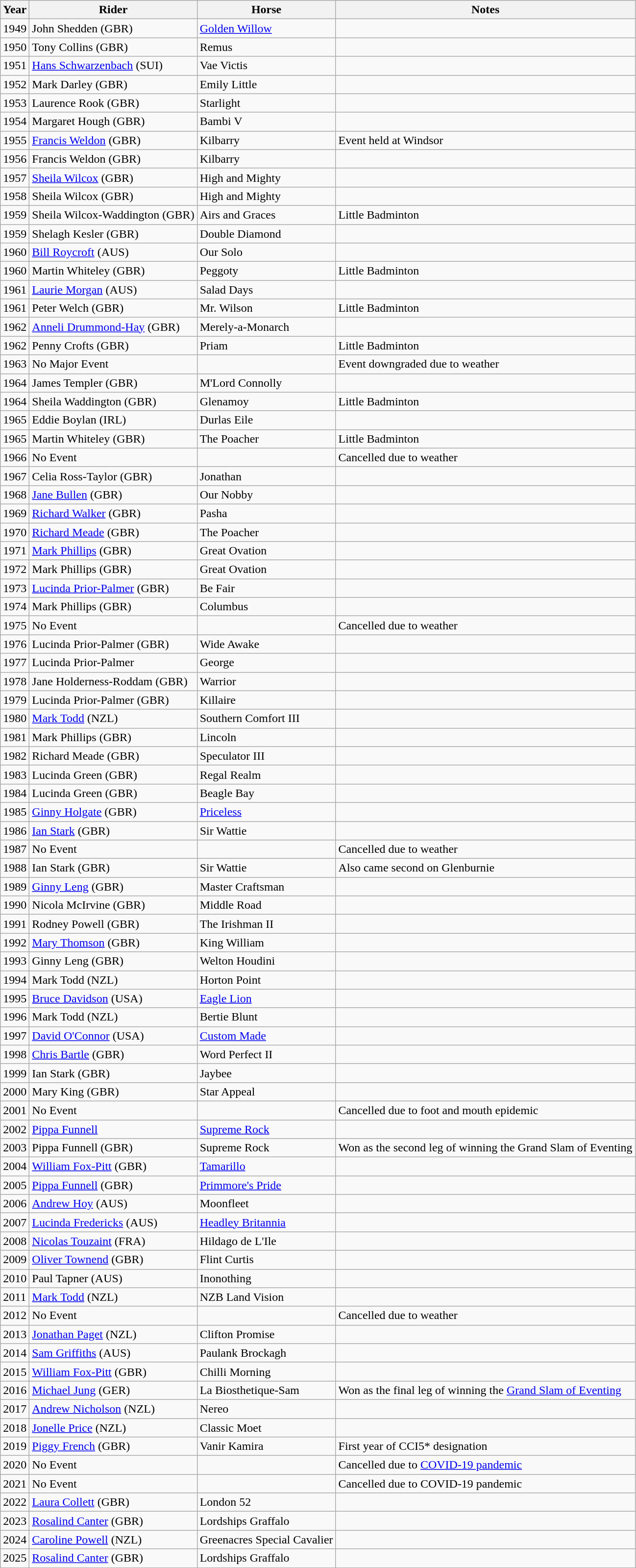<table class="wikitable sortable">
<tr>
<th><strong>Year</strong></th>
<th><strong>Rider</strong></th>
<th><strong>Horse</strong></th>
<th class="unsortable"><strong>Notes</strong></th>
</tr>
<tr>
<td>1949</td>
<td>John Shedden (GBR)</td>
<td><a href='#'>Golden Willow</a></td>
<td></td>
</tr>
<tr>
<td>1950</td>
<td>Tony Collins (GBR)</td>
<td>Remus</td>
<td></td>
</tr>
<tr>
<td>1951</td>
<td><a href='#'>Hans Schwarzenbach</a> (SUI)</td>
<td>Vae Victis</td>
<td></td>
</tr>
<tr>
<td>1952</td>
<td>Mark Darley (GBR)</td>
<td>Emily Little</td>
<td></td>
</tr>
<tr>
<td>1953</td>
<td>Laurence Rook (GBR)</td>
<td>Starlight</td>
<td></td>
</tr>
<tr>
<td>1954</td>
<td>Margaret Hough (GBR)</td>
<td>Bambi V</td>
<td></td>
</tr>
<tr>
<td>1955</td>
<td><a href='#'>Francis Weldon</a> (GBR)</td>
<td>Kilbarry</td>
<td>Event held at Windsor</td>
</tr>
<tr>
<td>1956</td>
<td>Francis Weldon (GBR)</td>
<td>Kilbarry</td>
<td></td>
</tr>
<tr>
<td>1957</td>
<td><a href='#'>Sheila Wilcox</a> (GBR)</td>
<td>High and Mighty</td>
<td></td>
</tr>
<tr>
<td>1958</td>
<td>Sheila Wilcox (GBR)</td>
<td>High and Mighty</td>
<td></td>
</tr>
<tr>
<td>1959</td>
<td>Sheila Wilcox-Waddington (GBR)</td>
<td>Airs and Graces</td>
<td>Little Badminton</td>
</tr>
<tr>
<td>1959</td>
<td>Shelagh Kesler (GBR)</td>
<td>Double Diamond</td>
<td></td>
</tr>
<tr>
<td>1960</td>
<td><a href='#'>Bill Roycroft</a> (AUS)</td>
<td>Our Solo</td>
<td></td>
</tr>
<tr>
<td>1960</td>
<td>Martin Whiteley (GBR)</td>
<td>Peggoty</td>
<td>Little Badminton</td>
</tr>
<tr>
<td>1961</td>
<td><a href='#'>Laurie Morgan</a> (AUS)</td>
<td>Salad Days</td>
<td></td>
</tr>
<tr>
<td>1961</td>
<td>Peter Welch (GBR)</td>
<td>Mr. Wilson</td>
<td>Little Badminton</td>
</tr>
<tr>
<td>1962</td>
<td><a href='#'>Anneli Drummond-Hay</a> (GBR)</td>
<td>Merely-a-Monarch</td>
<td></td>
</tr>
<tr>
<td>1962</td>
<td>Penny Crofts (GBR)</td>
<td>Priam</td>
<td>Little Badminton</td>
</tr>
<tr>
<td>1963</td>
<td>No Major Event</td>
<td></td>
<td>Event downgraded due to weather</td>
</tr>
<tr>
<td>1964</td>
<td>James Templer (GBR)</td>
<td>M'Lord Connolly</td>
<td></td>
</tr>
<tr>
<td>1964</td>
<td>Sheila Waddington (GBR)</td>
<td>Glenamoy</td>
<td>Little Badminton</td>
</tr>
<tr>
<td>1965</td>
<td>Eddie Boylan (IRL)</td>
<td>Durlas Eile</td>
<td></td>
</tr>
<tr>
<td>1965</td>
<td>Martin Whiteley (GBR)</td>
<td>The Poacher</td>
<td>Little Badminton</td>
</tr>
<tr>
<td>1966</td>
<td>No Event</td>
<td></td>
<td>Cancelled due to weather</td>
</tr>
<tr>
<td>1967</td>
<td>Celia Ross-Taylor (GBR)</td>
<td>Jonathan</td>
<td></td>
</tr>
<tr>
<td>1968</td>
<td><a href='#'>Jane Bullen</a> (GBR)</td>
<td>Our Nobby</td>
<td></td>
</tr>
<tr>
<td>1969</td>
<td><a href='#'>Richard Walker</a> (GBR)</td>
<td>Pasha</td>
<td></td>
</tr>
<tr>
<td>1970</td>
<td><a href='#'>Richard Meade</a> (GBR)</td>
<td>The Poacher</td>
<td></td>
</tr>
<tr>
<td>1971</td>
<td><a href='#'>Mark Phillips</a> (GBR)</td>
<td>Great Ovation</td>
<td></td>
</tr>
<tr>
<td>1972</td>
<td>Mark Phillips (GBR)</td>
<td>Great Ovation</td>
<td></td>
</tr>
<tr>
<td>1973</td>
<td><a href='#'>Lucinda Prior-Palmer</a> (GBR)</td>
<td>Be Fair</td>
<td></td>
</tr>
<tr>
<td>1974</td>
<td>Mark Phillips (GBR)</td>
<td>Columbus</td>
<td></td>
</tr>
<tr>
<td>1975</td>
<td>No Event</td>
<td></td>
<td>Cancelled due to weather</td>
</tr>
<tr>
<td>1976</td>
<td>Lucinda Prior-Palmer (GBR)</td>
<td>Wide Awake</td>
<td></td>
</tr>
<tr>
<td>1977</td>
<td>Lucinda Prior-Palmer</td>
<td>George</td>
<td></td>
</tr>
<tr>
<td>1978</td>
<td>Jane Holderness-Roddam (GBR)</td>
<td>Warrior</td>
<td></td>
</tr>
<tr>
<td>1979</td>
<td>Lucinda Prior-Palmer (GBR)</td>
<td>Killaire</td>
<td></td>
</tr>
<tr>
<td>1980</td>
<td><a href='#'>Mark Todd</a> (NZL)</td>
<td>Southern Comfort III</td>
<td></td>
</tr>
<tr>
<td>1981</td>
<td>Mark Phillips (GBR)</td>
<td>Lincoln</td>
<td></td>
</tr>
<tr>
<td>1982</td>
<td>Richard Meade (GBR)</td>
<td>Speculator III</td>
<td></td>
</tr>
<tr>
<td>1983</td>
<td>Lucinda Green (GBR)</td>
<td>Regal Realm</td>
<td></td>
</tr>
<tr>
<td>1984</td>
<td>Lucinda Green (GBR)</td>
<td>Beagle Bay</td>
<td></td>
</tr>
<tr>
<td>1985</td>
<td><a href='#'>Ginny Holgate</a> (GBR)</td>
<td><a href='#'>Priceless</a></td>
<td></td>
</tr>
<tr>
<td>1986</td>
<td><a href='#'>Ian Stark</a> (GBR)</td>
<td>Sir Wattie</td>
<td></td>
</tr>
<tr>
<td>1987</td>
<td>No Event</td>
<td></td>
<td>Cancelled due to weather</td>
</tr>
<tr>
<td>1988</td>
<td>Ian Stark (GBR)</td>
<td>Sir Wattie</td>
<td>Also came second on Glenburnie</td>
</tr>
<tr>
<td>1989</td>
<td><a href='#'>Ginny Leng</a> (GBR)</td>
<td>Master Craftsman</td>
<td></td>
</tr>
<tr>
<td>1990</td>
<td>Nicola McIrvine (GBR)</td>
<td>Middle Road</td>
<td></td>
</tr>
<tr>
<td>1991</td>
<td>Rodney Powell (GBR)</td>
<td>The Irishman II</td>
<td></td>
</tr>
<tr>
<td>1992</td>
<td><a href='#'>Mary Thomson</a> (GBR)</td>
<td>King William</td>
<td></td>
</tr>
<tr>
<td>1993</td>
<td>Ginny Leng (GBR)</td>
<td>Welton Houdini</td>
<td></td>
</tr>
<tr>
<td>1994</td>
<td>Mark Todd (NZL)</td>
<td>Horton Point</td>
<td></td>
</tr>
<tr>
<td>1995</td>
<td><a href='#'>Bruce Davidson</a> (USA)</td>
<td><a href='#'>Eagle Lion</a></td>
<td></td>
</tr>
<tr>
<td>1996</td>
<td>Mark Todd (NZL)</td>
<td>Bertie Blunt</td>
<td></td>
</tr>
<tr>
<td>1997</td>
<td><a href='#'>David O'Connor</a> (USA)</td>
<td><a href='#'>Custom Made</a></td>
<td></td>
</tr>
<tr>
<td>1998</td>
<td><a href='#'>Chris Bartle</a> (GBR)</td>
<td>Word Perfect II</td>
<td></td>
</tr>
<tr>
<td>1999</td>
<td>Ian Stark (GBR)</td>
<td>Jaybee</td>
<td></td>
</tr>
<tr>
<td>2000</td>
<td>Mary King (GBR)</td>
<td>Star Appeal</td>
<td></td>
</tr>
<tr>
<td>2001</td>
<td>No Event</td>
<td></td>
<td>Cancelled due to foot and mouth epidemic</td>
</tr>
<tr>
<td>2002</td>
<td><a href='#'>Pippa Funnell</a></td>
<td><a href='#'>Supreme Rock</a></td>
<td></td>
</tr>
<tr>
<td>2003</td>
<td>Pippa Funnell (GBR)</td>
<td>Supreme Rock</td>
<td>Won as the second leg of winning the Grand Slam of Eventing</td>
</tr>
<tr>
<td>2004</td>
<td><a href='#'>William Fox-Pitt</a> (GBR)</td>
<td><a href='#'>Tamarillo</a></td>
<td></td>
</tr>
<tr>
<td>2005</td>
<td><a href='#'>Pippa Funnell</a> (GBR)</td>
<td><a href='#'>Primmore's Pride</a></td>
<td></td>
</tr>
<tr>
<td>2006</td>
<td><a href='#'>Andrew Hoy</a> (AUS)</td>
<td>Moonfleet</td>
<td></td>
</tr>
<tr>
<td>2007</td>
<td><a href='#'>Lucinda Fredericks</a> (AUS)</td>
<td><a href='#'>Headley Britannia</a></td>
<td></td>
</tr>
<tr>
<td>2008</td>
<td><a href='#'>Nicolas Touzaint</a> (FRA)</td>
<td>Hildago de L'Ile</td>
<td></td>
</tr>
<tr>
<td>2009</td>
<td><a href='#'>Oliver Townend</a> (GBR)</td>
<td>Flint Curtis</td>
<td></td>
</tr>
<tr>
<td>2010</td>
<td>Paul Tapner (AUS)</td>
<td>Inonothing</td>
<td></td>
</tr>
<tr>
<td>2011</td>
<td><a href='#'>Mark Todd</a> (NZL)</td>
<td>NZB Land Vision</td>
<td></td>
</tr>
<tr>
<td>2012</td>
<td>No Event</td>
<td></td>
<td>Cancelled due to weather</td>
</tr>
<tr>
<td>2013</td>
<td><a href='#'>Jonathan Paget</a> (NZL)</td>
<td>Clifton Promise</td>
<td></td>
</tr>
<tr>
<td>2014</td>
<td><a href='#'>Sam Griffiths</a> (AUS)</td>
<td>Paulank Brockagh</td>
<td></td>
</tr>
<tr>
<td>2015</td>
<td><a href='#'>William Fox-Pitt</a> (GBR)</td>
<td>Chilli Morning</td>
<td></td>
</tr>
<tr>
<td>2016</td>
<td><a href='#'>Michael Jung</a> (GER)</td>
<td>La Biosthetique-Sam</td>
<td>Won as the final leg of winning the <a href='#'>Grand Slam of Eventing</a></td>
</tr>
<tr>
<td>2017</td>
<td><a href='#'>Andrew Nicholson</a> (NZL)</td>
<td>Nereo</td>
<td></td>
</tr>
<tr>
<td>2018</td>
<td><a href='#'>Jonelle Price</a> (NZL)</td>
<td>Classic Moet</td>
<td></td>
</tr>
<tr>
<td>2019</td>
<td><a href='#'>Piggy French</a> (GBR)</td>
<td>Vanir Kamira</td>
<td>First year of CCI5* designation</td>
</tr>
<tr>
<td>2020</td>
<td>No Event</td>
<td></td>
<td>Cancelled due to <a href='#'>COVID-19 pandemic</a></td>
</tr>
<tr>
<td>2021</td>
<td>No Event</td>
<td></td>
<td>Cancelled due to COVID-19 pandemic</td>
</tr>
<tr>
<td>2022</td>
<td><a href='#'>Laura Collett</a> (GBR)</td>
<td>London 52</td>
<td></td>
</tr>
<tr>
<td>2023</td>
<td><a href='#'>Rosalind Canter</a> (GBR)</td>
<td>Lordships Graffalo</td>
<td></td>
</tr>
<tr>
<td>2024</td>
<td><a href='#'>Caroline Powell</a> (NZL)</td>
<td>Greenacres Special Cavalier</td>
<td></td>
</tr>
<tr>
<td>2025</td>
<td><a href='#'>Rosalind Canter</a> (GBR)</td>
<td>Lordships Graffalo</td>
<td></td>
</tr>
<tr>
</tr>
</table>
